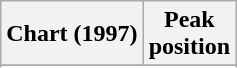<table class="wikitable sortable plainrowheaders">
<tr>
<th>Chart (1997)</th>
<th>Peak<br>position</th>
</tr>
<tr>
</tr>
<tr>
</tr>
</table>
